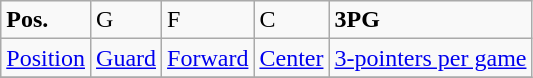<table class="wikitable">
<tr>
<td><strong>Pos.</strong></td>
<td>G</td>
<td>F</td>
<td>C</td>
<td><strong>3PG</strong></td>
</tr>
<tr>
<td><a href='#'>Position</a></td>
<td><a href='#'>Guard</a></td>
<td><a href='#'>Forward</a></td>
<td><a href='#'>Center</a></td>
<td><a href='#'>3-pointers per game</a></td>
</tr>
<tr>
</tr>
</table>
